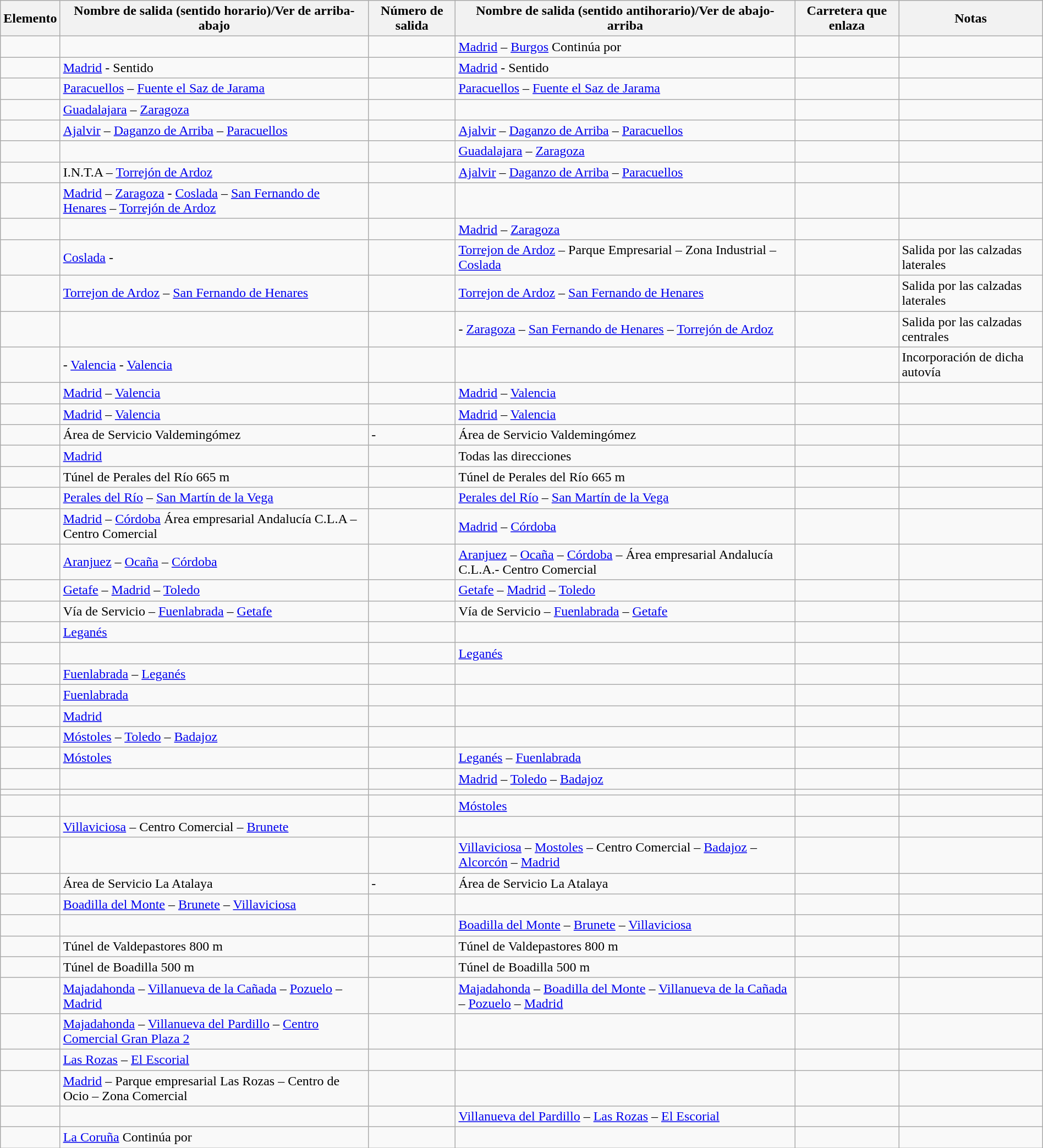<table class="wikitable" style="margin:1em auto;">
<tr>
<th>Elemento</th>
<th>Nombre de salida (sentido horario)/Ver de arriba-abajo</th>
<th>Número de salida</th>
<th>Nombre de salida (sentido antihorario)/Ver de abajo-arriba</th>
<th>Carretera que enlaza</th>
<th>Notas</th>
</tr>
<tr>
<td></td>
<td></td>
<td></td>
<td><a href='#'>Madrid</a> – <a href='#'>Burgos</a> Continúa por </td>
<td>  </td>
<td></td>
</tr>
<tr>
<td></td>
<td><a href='#'>Madrid</a> -   Sentido </td>
<td></td>
<td><a href='#'>Madrid</a> -   Sentido </td>
<td> </td>
<td></td>
</tr>
<tr>
<td></td>
<td><a href='#'>Paracuellos</a> – <a href='#'>Fuente el Saz de Jarama</a></td>
<td></td>
<td><a href='#'>Paracuellos</a> – <a href='#'>Fuente el Saz de Jarama</a></td>
<td></td>
<td></td>
</tr>
<tr>
<td></td>
<td><a href='#'>Guadalajara</a> – <a href='#'>Zaragoza</a></td>
<td></td>
<td></td>
<td> </td>
<td></td>
</tr>
<tr>
<td></td>
<td><a href='#'>Ajalvir</a> – <a href='#'>Daganzo de Arriba</a> – <a href='#'>Paracuellos</a></td>
<td></td>
<td><a href='#'>Ajalvir</a> – <a href='#'>Daganzo de Arriba</a> – <a href='#'>Paracuellos</a></td>
<td></td>
<td></td>
</tr>
<tr>
<td></td>
<td></td>
<td></td>
<td><a href='#'>Guadalajara</a> – <a href='#'>Zaragoza</a></td>
<td> </td>
<td></td>
</tr>
<tr>
<td></td>
<td>I.N.T.A – <a href='#'>Torrejón de Ardoz</a></td>
<td></td>
<td><a href='#'>Ajalvir</a> – <a href='#'>Daganzo de Arriba</a> – <a href='#'>Paracuellos</a></td>
<td></td>
<td></td>
</tr>
<tr>
<td></td>
<td><a href='#'>Madrid</a> – <a href='#'>Zaragoza</a>   - <a href='#'>Coslada</a> – <a href='#'>San Fernando de Henares</a> – <a href='#'>Torrejón de Ardoz</a></td>
<td></td>
<td></td>
<td>   </td>
<td></td>
</tr>
<tr>
<td></td>
<td></td>
<td></td>
<td><a href='#'>Madrid</a> – <a href='#'>Zaragoza</a>  </td>
<td> </td>
<td></td>
</tr>
<tr>
<td></td>
<td><a href='#'>Coslada</a> - </td>
<td></td>
<td><a href='#'>Torrejon de Ardoz</a> – Parque Empresarial – Zona Industrial – <a href='#'>Coslada</a> </td>
<td></td>
<td>Salida por las calzadas laterales</td>
</tr>
<tr>
<td></td>
<td><a href='#'>Torrejon de Ardoz</a> – <a href='#'>San Fernando de Henares</a></td>
<td></td>
<td><a href='#'>Torrejon de Ardoz</a> – <a href='#'>San Fernando de Henares</a></td>
<td></td>
<td>Salida por las calzadas laterales</td>
</tr>
<tr>
<td></td>
<td></td>
<td></td>
<td>    - <a href='#'>Zaragoza</a> – <a href='#'>San Fernando de Henares</a> – <a href='#'>Torrejón de Ardoz</a></td>
<td>    </td>
<td>Salida por las calzadas centrales</td>
</tr>
<tr>
<td></td>
<td>  - <a href='#'>Valencia</a> -   <a href='#'>Valencia</a>  </td>
<td></td>
<td></td>
<td></td>
<td>Incorporación de dicha autovía</td>
</tr>
<tr>
<td></td>
<td><a href='#'>Madrid</a> – <a href='#'>Valencia</a></td>
<td></td>
<td><a href='#'>Madrid</a> – <a href='#'>Valencia</a></td>
<td> </td>
<td></td>
</tr>
<tr>
<td></td>
<td><a href='#'>Madrid</a> – <a href='#'>Valencia</a></td>
<td></td>
<td><a href='#'>Madrid</a> – <a href='#'>Valencia</a></td>
<td> </td>
<td></td>
</tr>
<tr>
<td></td>
<td>Área de Servicio Valdemingómez</td>
<td>-</td>
<td>Área de Servicio Valdemingómez</td>
<td></td>
<td></td>
</tr>
<tr>
<td></td>
<td><a href='#'>Madrid</a>  </td>
<td></td>
<td>Todas las direcciones  </td>
<td></td>
<td></td>
</tr>
<tr>
<td></td>
<td>Túnel de Perales del Río 665 m</td>
<td></td>
<td>Túnel de Perales del Río 665 m</td>
<td></td>
<td></td>
</tr>
<tr>
<td></td>
<td><a href='#'>Perales del Río</a> – <a href='#'>San Martín de la Vega</a></td>
<td></td>
<td><a href='#'>Perales del Río</a> – <a href='#'>San Martín de la Vega</a></td>
<td></td>
<td></td>
</tr>
<tr>
<td></td>
<td><a href='#'>Madrid</a> – <a href='#'>Córdoba</a> Área empresarial Andalucía C.L.A – Centro Comercial</td>
<td></td>
<td><a href='#'>Madrid</a> – <a href='#'>Córdoba</a></td>
<td>   </td>
<td></td>
</tr>
<tr>
<td></td>
<td><a href='#'>Aranjuez</a> – <a href='#'>Ocaña</a> – <a href='#'>Córdoba</a></td>
<td></td>
<td><a href='#'>Aranjuez</a> – <a href='#'>Ocaña</a> – <a href='#'>Córdoba</a> – Área empresarial Andalucía C.L.A.- Centro Comercial</td>
<td> </td>
<td></td>
</tr>
<tr>
<td></td>
<td><a href='#'>Getafe</a> – <a href='#'>Madrid</a> – <a href='#'>Toledo</a></td>
<td></td>
<td><a href='#'>Getafe</a> – <a href='#'>Madrid</a> – <a href='#'>Toledo</a></td>
<td> </td>
<td></td>
</tr>
<tr>
<td></td>
<td>Vía de Servicio – <a href='#'>Fuenlabrada</a> – <a href='#'>Getafe</a></td>
<td></td>
<td>Vía de Servicio – <a href='#'>Fuenlabrada</a> – <a href='#'>Getafe</a></td>
<td></td>
<td></td>
</tr>
<tr>
<td></td>
<td><a href='#'>Leganés</a></td>
<td></td>
<td></td>
<td></td>
<td></td>
</tr>
<tr>
<td></td>
<td></td>
<td></td>
<td><a href='#'>Leganés</a></td>
<td></td>
<td></td>
</tr>
<tr>
<td></td>
<td><a href='#'>Fuenlabrada</a> – <a href='#'>Leganés</a></td>
<td></td>
<td></td>
<td></td>
<td></td>
</tr>
<tr>
<td></td>
<td><a href='#'>Fuenlabrada</a></td>
<td></td>
<td></td>
<td></td>
<td></td>
</tr>
<tr>
<td></td>
<td><a href='#'>Madrid</a> </td>
<td></td>
<td></td>
<td> </td>
<td></td>
</tr>
<tr>
<td></td>
<td><a href='#'>Móstoles</a> – <a href='#'>Toledo</a> – <a href='#'>Badajoz</a></td>
<td></td>
<td></td>
<td> </td>
<td></td>
</tr>
<tr>
<td></td>
<td><a href='#'>Móstoles</a></td>
<td></td>
<td><a href='#'>Leganés</a> – <a href='#'>Fuenlabrada</a></td>
<td>  </td>
<td></td>
</tr>
<tr>
<td></td>
<td></td>
<td></td>
<td><a href='#'>Madrid</a> – <a href='#'>Toledo</a> – <a href='#'>Badajoz</a></td>
<td> </td>
<td></td>
</tr>
<tr>
<td></td>
<td></td>
<td></td>
<td></td>
<td>  </td>
<td></td>
</tr>
<tr>
<td></td>
<td></td>
<td></td>
<td><a href='#'>Móstoles</a></td>
<td></td>
<td></td>
</tr>
<tr>
<td></td>
<td><a href='#'>Villaviciosa</a> – Centro Comercial – <a href='#'>Brunete</a></td>
<td></td>
<td></td>
<td></td>
<td></td>
</tr>
<tr>
<td></td>
<td></td>
<td></td>
<td><a href='#'>Villaviciosa</a> – <a href='#'>Mostoles</a> – Centro Comercial – <a href='#'>Badajoz</a> – <a href='#'>Alcorcón</a> – <a href='#'>Madrid</a></td>
<td>   </td>
<td></td>
</tr>
<tr>
<td></td>
<td>Área de Servicio La Atalaya</td>
<td>-</td>
<td>Área de Servicio La Atalaya</td>
<td></td>
<td></td>
</tr>
<tr>
<td></td>
<td><a href='#'>Boadilla del Monte</a> – <a href='#'>Brunete</a> – <a href='#'>Villaviciosa</a></td>
<td></td>
<td></td>
<td>    </td>
<td></td>
</tr>
<tr>
<td></td>
<td></td>
<td></td>
<td><a href='#'>Boadilla del Monte</a> – <a href='#'>Brunete</a> – <a href='#'>Villaviciosa</a></td>
<td>    </td>
<td></td>
</tr>
<tr>
<td></td>
<td>Túnel de Valdepastores 800 m</td>
<td></td>
<td>Túnel de Valdepastores 800 m</td>
<td></td>
<td></td>
</tr>
<tr>
<td></td>
<td>Túnel de Boadilla 500 m</td>
<td></td>
<td>Túnel de Boadilla 500 m</td>
<td></td>
<td></td>
</tr>
<tr>
<td></td>
<td><a href='#'>Majadahonda</a> – <a href='#'>Villanueva de la Cañada</a> – <a href='#'>Pozuelo</a> – <a href='#'>Madrid</a></td>
<td></td>
<td><a href='#'>Majadahonda</a> – <a href='#'>Boadilla del Monte</a> – <a href='#'>Villanueva de la Cañada</a> – <a href='#'>Pozuelo</a> – <a href='#'>Madrid</a></td>
<td>  </td>
<td></td>
</tr>
<tr>
<td></td>
<td><a href='#'>Majadahonda</a> – <a href='#'>Villanueva del Pardillo</a> – <a href='#'>Centro Comercial Gran Plaza 2</a></td>
<td></td>
<td></td>
<td></td>
<td></td>
</tr>
<tr>
<td></td>
<td><a href='#'>Las Rozas</a> – <a href='#'>El Escorial</a></td>
<td></td>
<td></td>
<td></td>
<td></td>
</tr>
<tr>
<td></td>
<td><a href='#'>Madrid</a> – Parque empresarial Las Rozas – Centro de Ocio – Zona Comercial</td>
<td></td>
<td></td>
<td></td>
<td></td>
</tr>
<tr>
<td></td>
<td></td>
<td></td>
<td><a href='#'>Villanueva del Pardillo</a> – <a href='#'>Las Rozas</a> – <a href='#'>El Escorial</a></td>
<td></td>
<td></td>
</tr>
<tr>
<td></td>
<td><a href='#'>La Coruña</a> Continúa por </td>
<td></td>
<td></td>
<td></td>
<td></td>
</tr>
</table>
